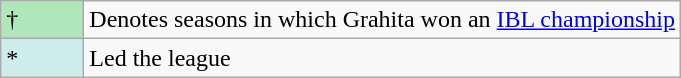<table class="wikitable">
<tr>
<td style="background:#afe6ba; width:3em;">†</td>
<td>Denotes seasons in which Grahita won an <a href='#'>IBL championship</a></td>
</tr>
<tr>
<td style="background:#CFECEC; width:1em">*</td>
<td>Led the league</td>
</tr>
</table>
